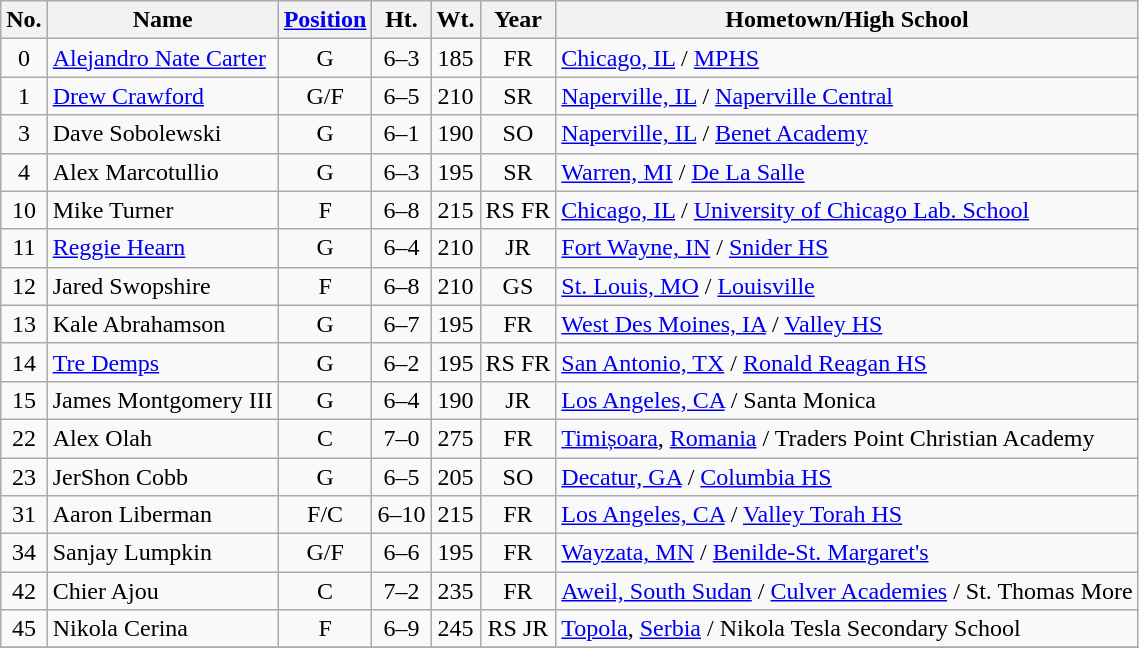<table class="wikitable" style="text-align:center">
<tr>
<th>No.</th>
<th>Name</th>
<th><a href='#'>Position</a></th>
<th>Ht.</th>
<th>Wt.</th>
<th>Year</th>
<th>Hometown/High School</th>
</tr>
<tr>
<td>0</td>
<td style="text-align:left"><a href='#'>Alejandro Nate Carter</a></td>
<td>G</td>
<td>6–3</td>
<td>185</td>
<td>FR</td>
<td style="text-align:left"><a href='#'>Chicago, IL</a> / <a href='#'>MPHS</a></td>
</tr>
<tr>
<td>1</td>
<td style="text-align:left"><a href='#'>Drew Crawford</a></td>
<td>G/F</td>
<td>6–5</td>
<td>210</td>
<td>SR</td>
<td style="text-align:left"><a href='#'>Naperville, IL</a> / <a href='#'>Naperville Central</a></td>
</tr>
<tr>
<td>3</td>
<td style="text-align:left">Dave Sobolewski</td>
<td>G</td>
<td>6–1</td>
<td>190</td>
<td>SO</td>
<td style="text-align:left"><a href='#'>Naperville, IL</a> / <a href='#'>Benet Academy</a></td>
</tr>
<tr>
<td>4</td>
<td style="text-align:left">Alex Marcotullio</td>
<td>G</td>
<td>6–3</td>
<td>195</td>
<td>SR</td>
<td style="text-align:left"><a href='#'>Warren, MI</a> / <a href='#'>De La Salle</a></td>
</tr>
<tr>
<td>10</td>
<td style="text-align:left">Mike Turner</td>
<td>F</td>
<td>6–8</td>
<td>215</td>
<td>RS FR</td>
<td style="text-align:left"><a href='#'>Chicago, IL</a> / <a href='#'>University of Chicago Lab. School</a></td>
</tr>
<tr>
<td>11</td>
<td style="text-align:left"><a href='#'>Reggie Hearn</a></td>
<td>G</td>
<td>6–4</td>
<td>210</td>
<td>JR</td>
<td style="text-align:left"><a href='#'>Fort Wayne, IN</a> / <a href='#'>Snider HS</a></td>
</tr>
<tr>
<td>12</td>
<td style="text-align:left">Jared Swopshire</td>
<td>F</td>
<td>6–8</td>
<td>210</td>
<td>GS</td>
<td style="text-align:left"><a href='#'>St. Louis, MO</a> / <a href='#'>Louisville</a></td>
</tr>
<tr>
<td>13</td>
<td style="text-align:left">Kale Abrahamson</td>
<td>G</td>
<td>6–7</td>
<td>195</td>
<td>FR</td>
<td style="text-align:left"><a href='#'>West Des Moines, IA</a> / <a href='#'>Valley HS</a></td>
</tr>
<tr>
<td>14</td>
<td style="text-align:left"><a href='#'>Tre Demps</a></td>
<td>G</td>
<td>6–2</td>
<td>195</td>
<td>RS FR</td>
<td style="text-align:left"><a href='#'>San Antonio, TX</a> / <a href='#'>Ronald Reagan HS</a></td>
</tr>
<tr>
<td>15</td>
<td style="text-align:left">James Montgomery III</td>
<td>G</td>
<td>6–4</td>
<td>190</td>
<td>JR</td>
<td style="text-align:left"><a href='#'>Los Angeles, CA</a> / Santa Monica</td>
</tr>
<tr>
<td>22</td>
<td style="text-align:left">Alex Olah</td>
<td>C</td>
<td>7–0</td>
<td>275</td>
<td>FR</td>
<td style="text-align:left"><a href='#'>Timișoara</a>, <a href='#'>Romania</a> / Traders Point Christian Academy</td>
</tr>
<tr>
<td>23</td>
<td style="text-align:left">JerShon Cobb</td>
<td>G</td>
<td>6–5</td>
<td>205</td>
<td>SO</td>
<td style="text-align:left"><a href='#'>Decatur, GA</a> / <a href='#'>Columbia HS</a></td>
</tr>
<tr>
<td>31</td>
<td style="text-align:left">Aaron Liberman</td>
<td>F/C</td>
<td>6–10</td>
<td>215</td>
<td>FR</td>
<td style="text-align:left"><a href='#'>Los Angeles, CA</a> / <a href='#'>Valley Torah HS</a></td>
</tr>
<tr>
<td>34</td>
<td style="text-align:left">Sanjay Lumpkin</td>
<td>G/F</td>
<td>6–6</td>
<td>195</td>
<td>FR</td>
<td style="text-align:left"><a href='#'>Wayzata, MN</a> / <a href='#'>Benilde-St. Margaret's</a></td>
</tr>
<tr>
<td>42</td>
<td style="text-align:left">Chier Ajou</td>
<td>C</td>
<td>7–2</td>
<td>235</td>
<td>FR</td>
<td style="text-align:left"><a href='#'>Aweil, South Sudan</a> / <a href='#'>Culver Academies</a> / St. Thomas More</td>
</tr>
<tr>
<td>45</td>
<td style="text-align:left">Nikola Cerina</td>
<td>F</td>
<td>6–9</td>
<td>245</td>
<td>RS JR</td>
<td style="text-align:left"><a href='#'>Topola</a>, <a href='#'>Serbia</a> / Nikola Tesla Secondary School</td>
</tr>
<tr>
</tr>
</table>
